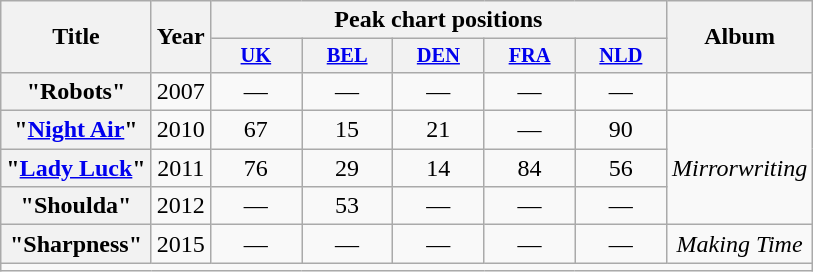<table class="wikitable plainrowheaders" style="text-align:center;">
<tr>
<th scope="col" rowspan="2">Title</th>
<th scope="col" rowspan="2">Year</th>
<th scope="col" colspan="5">Peak chart positions</th>
<th scope="col" rowspan="2">Album</th>
</tr>
<tr>
<th scope="col" style="width:4em;font-size:85%;"><a href='#'>UK</a><br></th>
<th scope="col" style="width:4em;font-size:85%;"><a href='#'>BEL</a><br></th>
<th scope="col" style="width:4em;font-size:85%;"><a href='#'>DEN</a><br></th>
<th scope="col" style="width:4em;font-size:85%;"><a href='#'>FRA</a><br></th>
<th scope="col" style="width:4em;font-size:85%;"><a href='#'>NLD</a><br></th>
</tr>
<tr>
<th scope="row">"Robots"</th>
<td>2007</td>
<td>—</td>
<td>—</td>
<td>—</td>
<td>—</td>
<td>—</td>
<td></td>
</tr>
<tr>
<th scope="row">"<a href='#'>Night Air</a>"</th>
<td>2010</td>
<td>67</td>
<td>15</td>
<td>21</td>
<td>—</td>
<td>90</td>
<td rowspan="3"><em>Mirrorwriting</em></td>
</tr>
<tr>
<th scope="row">"<a href='#'>Lady Luck</a>"</th>
<td>2011</td>
<td>76</td>
<td>29</td>
<td>14</td>
<td>84</td>
<td>56</td>
</tr>
<tr>
<th scope="row">"Shoulda"</th>
<td>2012</td>
<td>—</td>
<td>53</td>
<td>—</td>
<td>—</td>
<td>—</td>
</tr>
<tr>
<th scope="row">"Sharpness"</th>
<td>2015</td>
<td>—</td>
<td>—</td>
<td>—</td>
<td>—</td>
<td>—</td>
<td><em>Making Time</em></td>
</tr>
<tr>
<td colspan="10" style="font-size:9pt"></td>
</tr>
</table>
